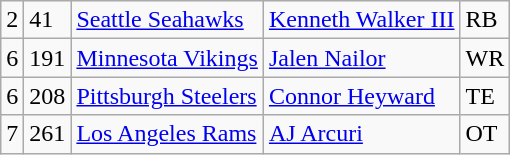<table class="wikitable">
<tr>
<td>2</td>
<td>41</td>
<td><a href='#'>Seattle Seahawks</a></td>
<td><a href='#'>Kenneth Walker III</a></td>
<td>RB</td>
</tr>
<tr>
<td>6</td>
<td>191</td>
<td><a href='#'>Minnesota Vikings</a></td>
<td><a href='#'>Jalen Nailor</a></td>
<td>WR</td>
</tr>
<tr>
<td>6</td>
<td>208</td>
<td><a href='#'>Pittsburgh Steelers</a></td>
<td><a href='#'>Connor Heyward</a></td>
<td>TE</td>
</tr>
<tr>
<td>7</td>
<td>261</td>
<td><a href='#'>Los Angeles Rams</a></td>
<td><a href='#'>AJ Arcuri</a></td>
<td>OT</td>
</tr>
</table>
